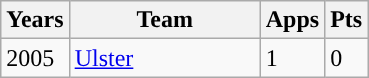<table class="wikitable" style="text-align:left;">
<tr>
<th>Years</th>
<th width=120px>Team</th>
<th>Apps</th>
<th>Pts</th>
</tr>
<tr>
<td>2005</td>
<td><a href='#'>Ulster</a></td>
<td>1</td>
<td>0</td>
</tr>
</table>
